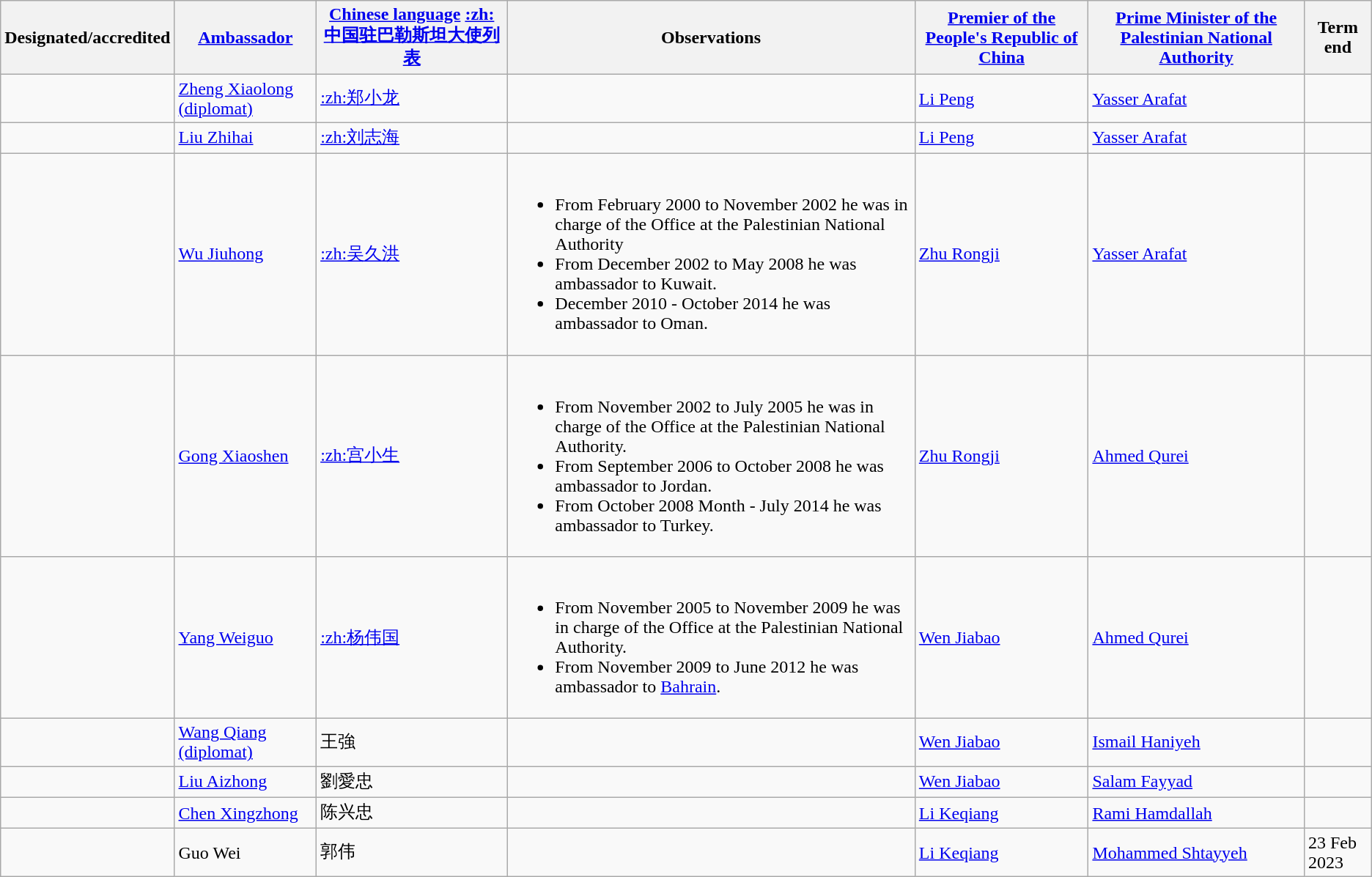<table class="wikitable sortable">
<tr>
<th>Designated/accredited</th>
<th><a href='#'>Ambassador</a></th>
<th><a href='#'>Chinese language</a> <a href='#'>:zh:中国驻巴勒斯坦大使列表</a></th>
<th>Observations</th>
<th><a href='#'>Premier of the People's Republic of China</a></th>
<th><a href='#'>Prime Minister of the Palestinian National Authority</a></th>
<th>Term end</th>
</tr>
<tr>
<td></td>
<td><a href='#'>Zheng Xiaolong (diplomat)</a></td>
<td><a href='#'>:zh:郑小龙</a></td>
<td></td>
<td><a href='#'>Li Peng</a></td>
<td><a href='#'>Yasser Arafat</a></td>
<td></td>
</tr>
<tr>
<td></td>
<td><a href='#'>Liu Zhihai</a></td>
<td><a href='#'>:zh:刘志海</a></td>
<td></td>
<td><a href='#'>Li Peng</a></td>
<td><a href='#'>Yasser Arafat</a></td>
<td></td>
</tr>
<tr>
<td></td>
<td><a href='#'>Wu Jiuhong</a></td>
<td><a href='#'>:zh:吴久洪</a></td>
<td><br><ul><li>From February 2000 to November 2002 he was in charge of the Office at the Palestinian National Authority</li><li>From December 2002 to May 2008 he was ambassador to Kuwait.</li><li>December 2010 - October 2014 he was ambassador to Oman.</li></ul></td>
<td><a href='#'>Zhu Rongji</a></td>
<td><a href='#'>Yasser Arafat</a></td>
<td></td>
</tr>
<tr>
<td></td>
<td><a href='#'>Gong Xiaoshen</a></td>
<td><a href='#'>:zh:宫小生</a></td>
<td><br><ul><li>From November 2002 to July 2005 he was in charge of the Office at the Palestinian National Authority.</li><li>From September 2006 to October 2008 he was ambassador to Jordan.</li><li>From October 2008 Month - July 2014 he was ambassador to Turkey.</li></ul></td>
<td><a href='#'>Zhu Rongji</a></td>
<td><a href='#'>Ahmed Qurei</a></td>
<td></td>
</tr>
<tr>
<td></td>
<td><a href='#'>Yang Weiguo</a></td>
<td><a href='#'>:zh:杨伟国</a></td>
<td><br><ul><li>From November 2005 to November 2009 he was in charge of the Office at the Palestinian National Authority.</li><li>From November 2009 to June 2012 he was ambassador to <a href='#'>Bahrain</a>.</li></ul></td>
<td><a href='#'>Wen Jiabao</a></td>
<td><a href='#'>Ahmed Qurei</a></td>
<td></td>
</tr>
<tr>
<td></td>
<td><a href='#'>Wang Qiang (diplomat)</a></td>
<td>王強</td>
<td></td>
<td><a href='#'>Wen Jiabao</a></td>
<td><a href='#'>Ismail Haniyeh</a></td>
<td></td>
</tr>
<tr>
<td></td>
<td><a href='#'>Liu Aizhong</a></td>
<td>劉愛忠</td>
<td></td>
<td><a href='#'>Wen Jiabao</a></td>
<td><a href='#'>Salam Fayyad</a></td>
<td></td>
</tr>
<tr>
<td></td>
<td><a href='#'>Chen Xingzhong</a></td>
<td>陈兴忠</td>
<td></td>
<td><a href='#'>Li Keqiang</a></td>
<td><a href='#'>Rami Hamdallah</a></td>
<td></td>
</tr>
<tr>
<td></td>
<td>Guo Wei</td>
<td>郭伟</td>
<td></td>
<td><a href='#'>Li Keqiang</a></td>
<td><a href='#'>Mohammed Shtayyeh</a></td>
<td>23 Feb 2023</td>
</tr>
</table>
